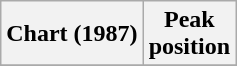<table class="wikitable sortable plainrowheaders" style="text-align:center">
<tr>
<th>Chart (1987)</th>
<th>Peak<br>position</th>
</tr>
<tr>
</tr>
</table>
